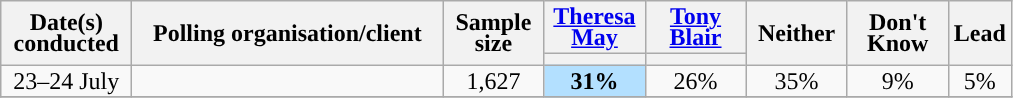<table class="wikitable collapsible sortable" style="text-align:center;font-size:100%;line-height:14px">
<tr valign= center>
<th style="width:80px;" rowspan="2">Date(s)<br>conducted</th>
<th style="width:200px;" rowspan="2">Polling organisation/client</th>
<th style="width:60px;" rowspan="2">Sample size</th>
<th style="width:60px;" class="unsortable"><a href='#'>Theresa May</a></th>
<th style="width:60px;" class="unsortable"><a href='#'>Tony Blair</a></th>
<th style="width:60px;" rowspan="2" class="unsortable">Neither</th>
<th style="width:60px;" rowspan="2" class="unsortable">Don't <br> Know</th>
<th class="unsortable" style="width:20px;" rowspan="2">Lead</th>
</tr>
<tr>
<th class="unsortable" style="color:inherit;background:"></th>
<th class="unsortable" style="color:inherit;background:"></th>
</tr>
<tr>
<td rowspan=1>23–24 July</td>
<td rowspan=1></td>
<td rowspan=1>1,627</td>
<td style="background:#B3E0FF"><strong>31%</strong></td>
<td>26%</td>
<td>35%</td>
<td>9%</td>
<td style="background:">5%</td>
</tr>
<tr>
</tr>
</table>
